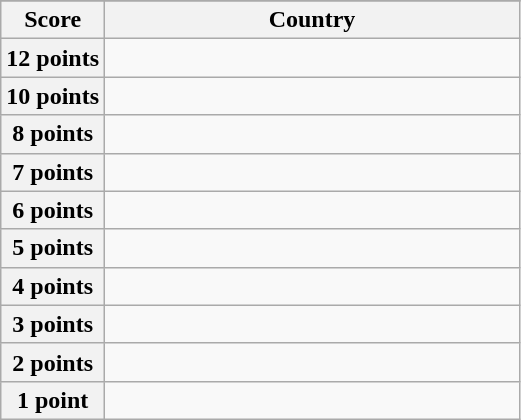<table class="wikitable">
<tr>
</tr>
<tr>
<th scope="col" width="20%">Score</th>
<th scope="col">Country</th>
</tr>
<tr>
<th scope="row">12 points</th>
<td></td>
</tr>
<tr>
<th scope="row">10 points</th>
<td></td>
</tr>
<tr>
<th scope="row">8 points</th>
<td></td>
</tr>
<tr>
<th scope="row">7 points</th>
<td></td>
</tr>
<tr>
<th scope="row">6 points</th>
<td></td>
</tr>
<tr>
<th scope="row">5 points</th>
<td></td>
</tr>
<tr>
<th scope="row">4 points</th>
<td></td>
</tr>
<tr>
<th scope="row">3 points</th>
<td></td>
</tr>
<tr>
<th scope="row">2 points</th>
<td></td>
</tr>
<tr>
<th scope="row">1 point</th>
<td></td>
</tr>
</table>
